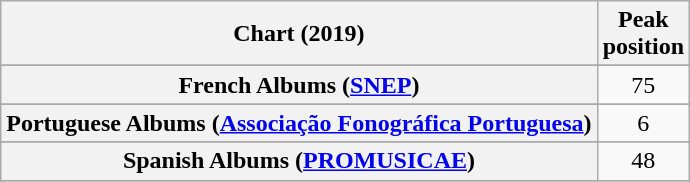<table class="wikitable sortable plainrowheaders" style="text-align:center;">
<tr>
<th scope="col">Chart (2019)</th>
<th scope="col">Peak<br>position</th>
</tr>
<tr>
</tr>
<tr>
</tr>
<tr>
</tr>
<tr>
</tr>
<tr>
<th scope="row">French Albums (<a href='#'>SNEP</a>)</th>
<td>75</td>
</tr>
<tr>
</tr>
<tr>
<th scope="row">Portuguese Albums (<a href='#'>Associação Fonográfica Portuguesa</a>)</th>
<td>6</td>
</tr>
<tr>
</tr>
<tr>
<th scope="row">Spanish Albums (<a href='#'>PROMUSICAE</a>)</th>
<td>48</td>
</tr>
<tr>
</tr>
<tr>
</tr>
<tr>
</tr>
<tr>
</tr>
</table>
